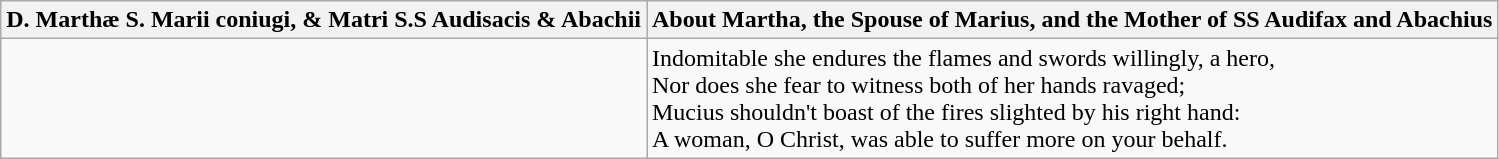<table class="wikitable">
<tr>
<th>D. Marthæ S. Marii coniugi, & Matri S.S Audisacis & Abachii</th>
<th>About Martha, the Spouse of Marius, and the Mother of SS Audifax and Abachius</th>
</tr>
<tr>
<td></td>
<td>Indomitable she endures the flames and swords willingly, a hero,<br>Nor does she fear to witness both of her hands ravaged;<br>Mucius shouldn't boast of the fires slighted by his right hand:<br>A woman, O Christ, was able to suffer more on your behalf.</td>
</tr>
</table>
